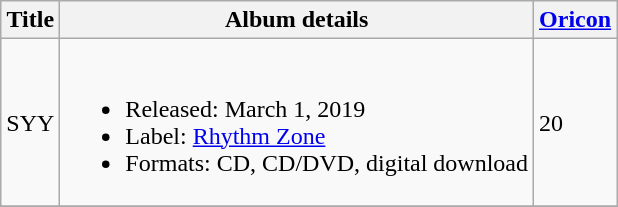<table class="wikitable">
<tr>
<th>Title</th>
<th>Album details</th>
<th><a href='#'>Oricon</a></th>
</tr>
<tr>
<td>SYY</td>
<td><br><ul><li>Released: March 1, 2019</li><li>Label: <a href='#'>Rhythm Zone</a></li><li>Formats: CD, CD/DVD, digital download</li></ul></td>
<td>20</td>
</tr>
<tr>
</tr>
</table>
